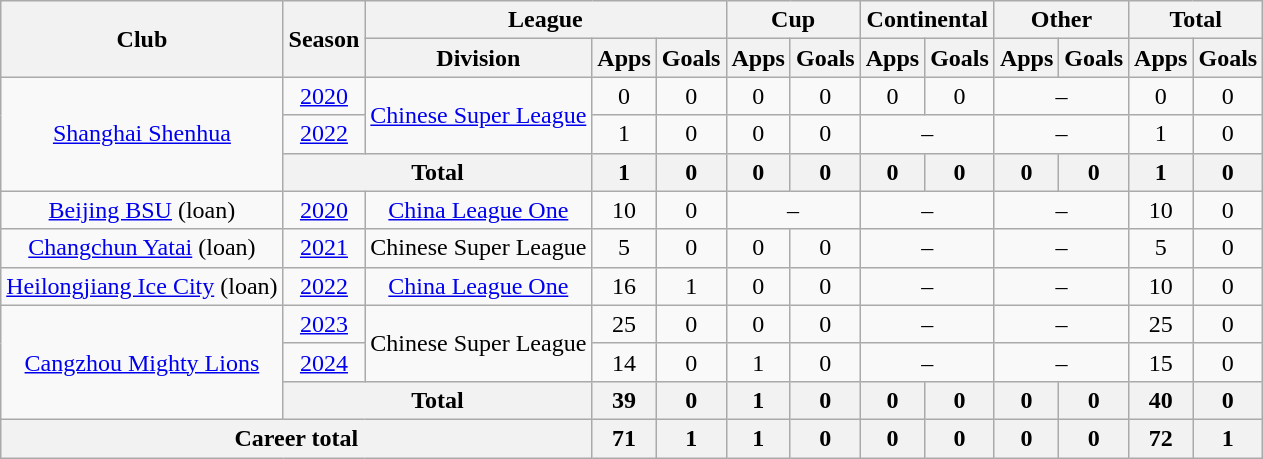<table class="wikitable" style="text-align: center">
<tr>
<th rowspan="2">Club</th>
<th rowspan="2">Season</th>
<th colspan="3">League</th>
<th colspan="2">Cup</th>
<th colspan="2">Continental</th>
<th colspan="2">Other</th>
<th colspan="2">Total</th>
</tr>
<tr>
<th>Division</th>
<th>Apps</th>
<th>Goals</th>
<th>Apps</th>
<th>Goals</th>
<th>Apps</th>
<th>Goals</th>
<th>Apps</th>
<th>Goals</th>
<th>Apps</th>
<th>Goals</th>
</tr>
<tr>
<td rowspan=3><a href='#'>Shanghai Shenhua</a></td>
<td><a href='#'>2020</a></td>
<td rowspan=2><a href='#'>Chinese Super League</a></td>
<td>0</td>
<td>0</td>
<td>0</td>
<td>0</td>
<td>0</td>
<td>0</td>
<td colspan="2">–</td>
<td>0</td>
<td>0</td>
</tr>
<tr>
<td><a href='#'>2022</a></td>
<td>1</td>
<td>0</td>
<td>0</td>
<td>0</td>
<td colspan="2">–</td>
<td colspan="2">–</td>
<td>1</td>
<td>0</td>
</tr>
<tr>
<th colspan=2>Total</th>
<th>1</th>
<th>0</th>
<th>0</th>
<th>0</th>
<th>0</th>
<th>0</th>
<th>0</th>
<th>0</th>
<th>1</th>
<th>0</th>
</tr>
<tr>
<td><a href='#'>Beijing BSU</a> (loan)</td>
<td><a href='#'>2020</a></td>
<td><a href='#'>China League One</a></td>
<td>10</td>
<td>0</td>
<td colspan="2">–</td>
<td colspan="2">–</td>
<td colspan="2">–</td>
<td>10</td>
<td>0</td>
</tr>
<tr>
<td><a href='#'>Changchun Yatai</a> (loan)</td>
<td><a href='#'>2021</a></td>
<td>Chinese Super League</td>
<td>5</td>
<td>0</td>
<td>0</td>
<td>0</td>
<td colspan="2">–</td>
<td colspan="2">–</td>
<td>5</td>
<td>0</td>
</tr>
<tr>
<td><a href='#'>Heilongjiang Ice City</a> (loan)</td>
<td><a href='#'>2022</a></td>
<td><a href='#'>China League One</a></td>
<td>16</td>
<td>1</td>
<td>0</td>
<td>0</td>
<td colspan="2">–</td>
<td colspan="2">–</td>
<td>10</td>
<td>0</td>
</tr>
<tr>
<td rowspan=3><a href='#'>Cangzhou Mighty Lions</a></td>
<td><a href='#'>2023</a></td>
<td rowspan=2>Chinese Super League</td>
<td>25</td>
<td>0</td>
<td>0</td>
<td>0</td>
<td colspan="2">–</td>
<td colspan="2">–</td>
<td>25</td>
<td>0</td>
</tr>
<tr>
<td><a href='#'>2024</a></td>
<td>14</td>
<td>0</td>
<td>1</td>
<td>0</td>
<td colspan="2">–</td>
<td colspan="2">–</td>
<td>15</td>
<td>0</td>
</tr>
<tr>
<th colspan=2>Total</th>
<th>39</th>
<th>0</th>
<th>1</th>
<th>0</th>
<th>0</th>
<th>0</th>
<th>0</th>
<th>0</th>
<th>40</th>
<th>0</th>
</tr>
<tr>
<th colspan=3>Career total</th>
<th>71</th>
<th>1</th>
<th>1</th>
<th>0</th>
<th>0</th>
<th>0</th>
<th>0</th>
<th>0</th>
<th>72</th>
<th>1</th>
</tr>
</table>
